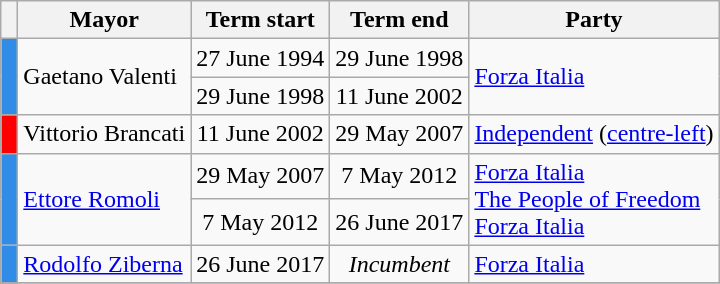<table class="wikitable">
<tr>
<th class=unsortable> </th>
<th>Mayor</th>
<th>Term start</th>
<th>Term end</th>
<th>Party</th>
</tr>
<tr>
<th rowspan=2 style="background:#318CE7;"></th>
<td rowspan=2>Gaetano Valenti</td>
<td align=center>27 June 1994</td>
<td align=center>29 June 1998</td>
<td rowspan=2><a href='#'>Forza Italia</a></td>
</tr>
<tr>
<td align=center>29 June 1998</td>
<td align=center>11 June 2002</td>
</tr>
<tr>
<th style="background:#FF0000;"></th>
<td>Vittorio Brancati</td>
<td align=center>11 June 2002</td>
<td align=center>29 May 2007</td>
<td><a href='#'>Independent</a> (<a href='#'>centre-left</a>)</td>
</tr>
<tr>
<th rowspan=2 style="background:#318CE7;"></th>
<td rowspan=2><a href='#'>Ettore Romoli</a></td>
<td align=center>29 May 2007</td>
<td align=center>7 May 2012</td>
<td rowspan=2><a href='#'>Forza Italia</a><br><a href='#'>The People of Freedom</a><br><a href='#'>Forza Italia</a></td>
</tr>
<tr>
<td align=center>7 May 2012</td>
<td align=center>26 June 2017</td>
</tr>
<tr>
<th style="background:#318CE7;"></th>
<td><a href='#'>Rodolfo Ziberna</a></td>
<td align=center>26 June 2017</td>
<td align=center><em>Incumbent</em></td>
<td><a href='#'>Forza Italia</a></td>
</tr>
<tr>
</tr>
</table>
